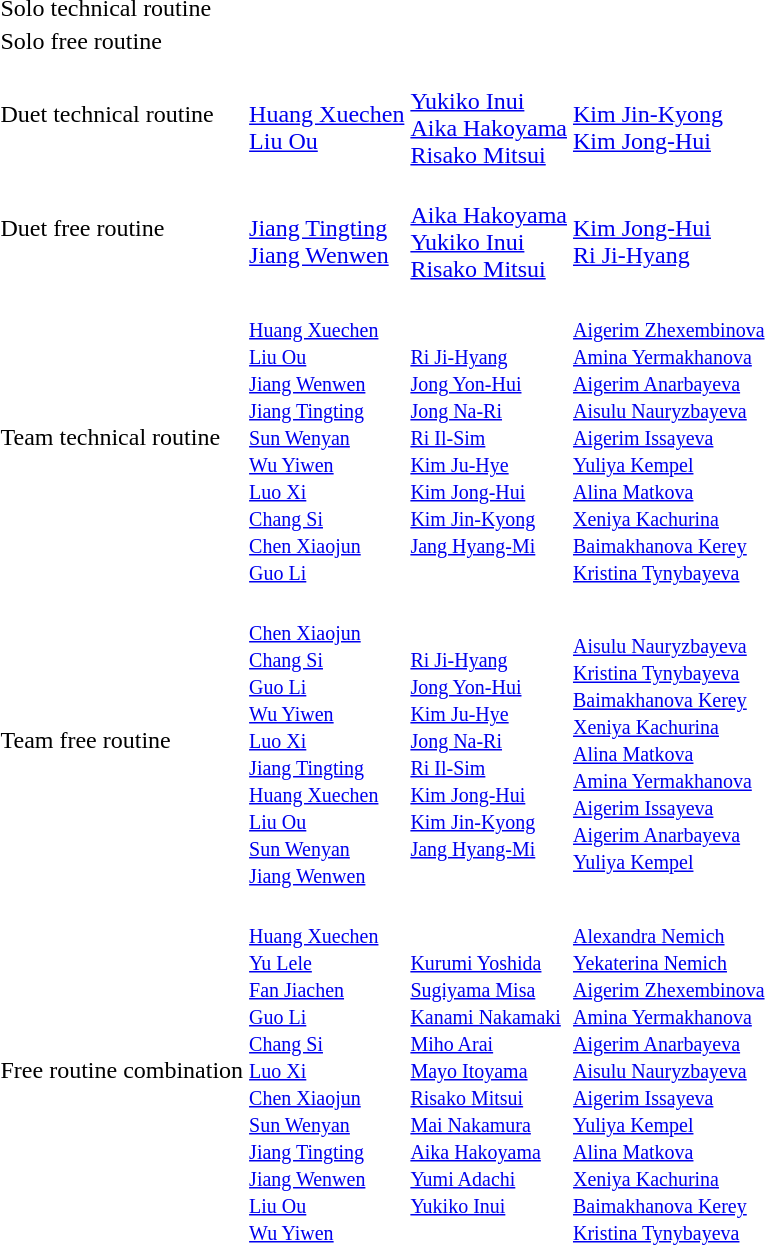<table>
<tr>
<td>Solo technical routine</td>
<td></td>
<td></td>
<td></td>
</tr>
<tr>
<td>Solo free routine</td>
<td></td>
<td></td>
<td></td>
</tr>
<tr>
<td>Duet technical routine</td>
<td><br><a href='#'>Huang Xuechen</a><br><a href='#'>Liu Ou</a></td>
<td><br><a href='#'>Yukiko Inui</a><br><a href='#'>Aika Hakoyama</a><br><a href='#'>Risako Mitsui</a></td>
<td><br><a href='#'>Kim Jin-Kyong</a><br><a href='#'>Kim Jong-Hui</a></td>
</tr>
<tr>
<td>Duet free routine</td>
<td><br><a href='#'>Jiang Tingting</a><br><a href='#'>Jiang Wenwen</a></td>
<td><br><a href='#'>Aika Hakoyama</a><br><a href='#'>Yukiko Inui</a><br><a href='#'>Risako Mitsui</a></td>
<td><br><a href='#'>Kim Jong-Hui</a><br><a href='#'>Ri Ji-Hyang</a></td>
</tr>
<tr>
<td>Team technical routine</td>
<td><br><small><a href='#'>Huang Xuechen</a><br><a href='#'>Liu Ou</a><br><a href='#'>Jiang Wenwen</a><br><a href='#'>Jiang Tingting</a><br><a href='#'>Sun Wenyan</a><br><a href='#'>Wu Yiwen</a><br><a href='#'>Luo Xi</a><br><a href='#'>Chang Si</a><br><a href='#'>Chen Xiaojun</a><br><a href='#'>Guo Li</a></small></td>
<td><br><small><a href='#'>Ri Ji-Hyang</a><br><a href='#'>Jong Yon-Hui</a><br><a href='#'>Jong Na-Ri</a><br><a href='#'>Ri Il-Sim</a><br><a href='#'>Kim Ju-Hye</a><br><a href='#'>Kim Jong-Hui</a><br><a href='#'>Kim Jin-Kyong</a><br><a href='#'>Jang Hyang-Mi</a></small></td>
<td><br><small><a href='#'>Aigerim Zhexembinova</a><br><a href='#'>Amina Yermakhanova</a><br><a href='#'>Aigerim Anarbayeva</a><br><a href='#'>Aisulu Nauryzbayeva</a><br><a href='#'>Aigerim Issayeva</a><br><a href='#'>Yuliya Kempel</a><br><a href='#'>Alina Matkova</a><br><a href='#'>Xeniya Kachurina</a><br><a href='#'>Baimakhanova Kerey</a><br><a href='#'>Kristina Tynybayeva</a></small></td>
</tr>
<tr>
<td>Team free routine</td>
<td><br><small><a href='#'>Chen Xiaojun</a><br><a href='#'>Chang Si</a><br><a href='#'>Guo Li</a><br><a href='#'>Wu Yiwen</a><br><a href='#'>Luo Xi</a><br><a href='#'>Jiang Tingting</a><br><a href='#'>Huang Xuechen</a><br><a href='#'>Liu Ou</a><br><a href='#'>Sun Wenyan</a><br><a href='#'>Jiang Wenwen</a></small></td>
<td><br><small><a href='#'>Ri Ji-Hyang</a><br><a href='#'>Jong Yon-Hui</a><br><a href='#'>Kim Ju-Hye</a><br><a href='#'>Jong Na-Ri</a><br><a href='#'>Ri Il-Sim</a><br><a href='#'>Kim Jong-Hui</a><br><a href='#'>Kim Jin-Kyong</a><br><a href='#'>Jang Hyang-Mi</a></small></td>
<td><br><small><a href='#'>Aisulu Nauryzbayeva</a><br><a href='#'>Kristina Tynybayeva</a><br><a href='#'>Baimakhanova Kerey</a><br><a href='#'>Xeniya Kachurina</a><br><a href='#'>Alina Matkova</a><br><a href='#'>Amina Yermakhanova</a><br><a href='#'>Aigerim Issayeva</a><br><a href='#'>Aigerim Anarbayeva</a><br><a href='#'>Yuliya Kempel</a></small></td>
</tr>
<tr>
<td>Free routine combination</td>
<td><br><small><a href='#'>Huang Xuechen</a><br><a href='#'>Yu Lele</a><br><a href='#'>Fan Jiachen</a><br><a href='#'>Guo Li</a><br><a href='#'>Chang Si</a><br><a href='#'>Luo Xi</a><br><a href='#'>Chen Xiaojun</a><br><a href='#'>Sun Wenyan</a><br><a href='#'>Jiang Tingting</a><br><a href='#'>Jiang Wenwen</a><br><a href='#'>Liu Ou</a><br><a href='#'>Wu Yiwen</a></small></td>
<td><br><small><a href='#'>Kurumi Yoshida</a><br><a href='#'>Sugiyama Misa</a><br><a href='#'>Kanami Nakamaki</a><br><a href='#'>Miho Arai</a><br><a href='#'>Mayo Itoyama</a><br><a href='#'>Risako Mitsui</a><br><a href='#'>Mai Nakamura</a><br><a href='#'>Aika Hakoyama</a><br><a href='#'>Yumi Adachi</a><br><a href='#'>Yukiko Inui</a></small></td>
<td><br><small><a href='#'>Alexandra Nemich</a><br><a href='#'>Yekaterina Nemich</a><br><a href='#'>Aigerim Zhexembinova</a><br><a href='#'>Amina Yermakhanova</a><br><a href='#'>Aigerim Anarbayeva</a><br><a href='#'>Aisulu Nauryzbayeva</a><br><a href='#'>Aigerim Issayeva</a><br><a href='#'>Yuliya Kempel</a><br><a href='#'>Alina Matkova</a><br><a href='#'>Xeniya Kachurina</a><br><a href='#'>Baimakhanova Kerey</a><br><a href='#'>Kristina Tynybayeva</a></small></td>
</tr>
</table>
